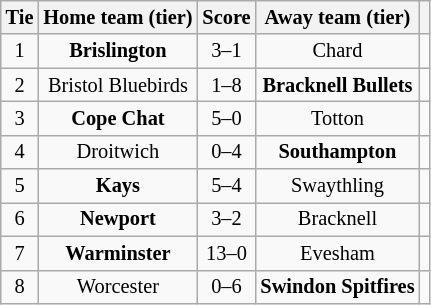<table class="wikitable" style="text-align:center; font-size:85%">
<tr>
<th>Tie</th>
<th>Home team (tier)</th>
<th>Score</th>
<th>Away team (tier)</th>
<th></th>
</tr>
<tr>
<td align="center">1</td>
<td><strong>Brislington</strong></td>
<td align="center">3–1</td>
<td>Chard</td>
<td></td>
</tr>
<tr>
<td align="center">2</td>
<td>Bristol Bluebirds</td>
<td align="center">1–8</td>
<td><strong>Bracknell Bullets</strong></td>
<td></td>
</tr>
<tr>
<td align="center">3</td>
<td><strong>Cope Chat</strong></td>
<td align="center">5–0</td>
<td>Totton</td>
<td></td>
</tr>
<tr>
<td align="center">4</td>
<td>Droitwich</td>
<td align="center">0–4</td>
<td><strong>Southampton</strong></td>
<td></td>
</tr>
<tr>
<td align="center">5</td>
<td><strong>Kays</strong></td>
<td align="center">5–4</td>
<td>Swaythling</td>
<td></td>
</tr>
<tr>
<td align="center">6</td>
<td><strong>Newport</strong></td>
<td align="center">3–2</td>
<td>Bracknell</td>
<td></td>
</tr>
<tr>
<td align="center">7</td>
<td><strong>Warminster</strong></td>
<td align="center">13–0</td>
<td>Evesham</td>
<td></td>
</tr>
<tr>
<td align="center">8</td>
<td>Worcester</td>
<td align="center">0–6</td>
<td><strong>Swindon Spitfires</strong></td>
<td></td>
</tr>
</table>
